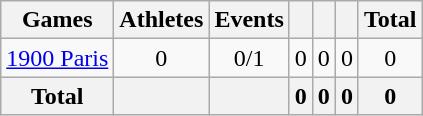<table class="wikitable sortable" style="text-align:center">
<tr>
<th>Games</th>
<th>Athletes</th>
<th>Events</th>
<th width:3em; font-weight:bold;"></th>
<th width:3em; font-weight:bold;"></th>
<th width:3em; font-weight:bold;"></th>
<th style="width:3; font-weight:bold;">Total</th>
</tr>
<tr>
<td align=left> <a href='#'>1900 Paris</a></td>
<td>0</td>
<td>0/1</td>
<td>0</td>
<td>0</td>
<td>0</td>
<td>0</td>
</tr>
<tr>
<th>Total</th>
<th></th>
<th></th>
<th>0</th>
<th>0</th>
<th>0</th>
<th>0</th>
</tr>
</table>
